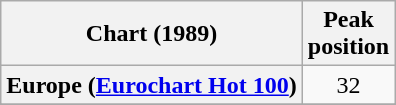<table class="wikitable sortable plainrowheaders" style="text-align:center">
<tr>
<th>Chart (1989)</th>
<th>Peak<br>position</th>
</tr>
<tr>
<th scope="row">Europe (<a href='#'>Eurochart Hot 100</a>)</th>
<td>32</td>
</tr>
<tr>
</tr>
<tr>
</tr>
<tr>
</tr>
<tr>
</tr>
</table>
